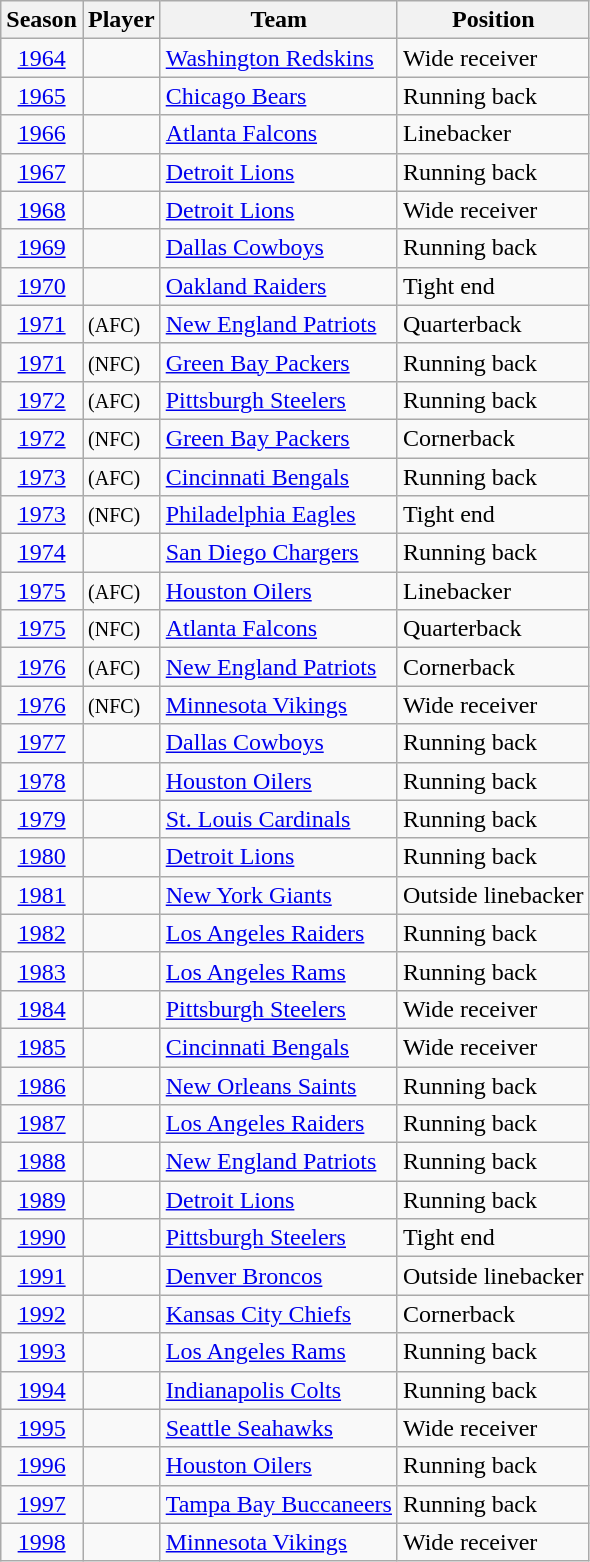<table class="wikitable">
<tr>
<th>Season</th>
<th>Player</th>
<th>Team</th>
<th>Position</th>
</tr>
<tr>
<td style="text-align:center"><a href='#'>1964</a></td>
<td></td>
<td><a href='#'>Washington Redskins</a></td>
<td>Wide receiver</td>
</tr>
<tr>
<td style="text-align:center"><a href='#'>1965</a></td>
<td></td>
<td><a href='#'>Chicago Bears</a></td>
<td>Running back</td>
</tr>
<tr>
<td style="text-align:center"><a href='#'>1966</a></td>
<td></td>
<td><a href='#'>Atlanta Falcons</a></td>
<td>Linebacker</td>
</tr>
<tr>
<td style="text-align:center"><a href='#'>1967</a></td>
<td></td>
<td><a href='#'>Detroit Lions</a></td>
<td>Running back</td>
</tr>
<tr>
<td style="text-align:center"><a href='#'>1968</a></td>
<td></td>
<td><a href='#'>Detroit Lions</a></td>
<td>Wide receiver</td>
</tr>
<tr>
<td style="text-align:center"><a href='#'>1969</a></td>
<td></td>
<td><a href='#'>Dallas Cowboys</a></td>
<td>Running back</td>
</tr>
<tr>
<td style="text-align:center"><a href='#'>1970</a></td>
<td></td>
<td><a href='#'>Oakland Raiders</a></td>
<td>Tight end</td>
</tr>
<tr>
<td style="text-align:center"><a href='#'>1971</a></td>
<td> <small>(AFC)</small></td>
<td><a href='#'>New England Patriots</a></td>
<td>Quarterback</td>
</tr>
<tr>
<td style="text-align:center"><a href='#'>1971</a></td>
<td> <small>(NFC)</small></td>
<td><a href='#'>Green Bay Packers</a></td>
<td>Running back</td>
</tr>
<tr>
<td style="text-align:center"><a href='#'>1972</a></td>
<td> <small>(AFC)</small></td>
<td><a href='#'>Pittsburgh Steelers</a></td>
<td>Running back</td>
</tr>
<tr>
<td style="text-align:center"><a href='#'>1972</a></td>
<td> <small>(NFC)</small></td>
<td><a href='#'>Green Bay Packers</a></td>
<td>Cornerback</td>
</tr>
<tr>
<td style="text-align:center"><a href='#'>1973</a></td>
<td> <small>(AFC)</small></td>
<td><a href='#'>Cincinnati Bengals</a></td>
<td>Running back</td>
</tr>
<tr>
<td style="text-align:center"><a href='#'>1973</a></td>
<td> <small>(NFC)</small></td>
<td><a href='#'>Philadelphia Eagles</a></td>
<td>Tight end</td>
</tr>
<tr>
<td style="text-align:center"><a href='#'>1974</a></td>
<td></td>
<td><a href='#'>San Diego Chargers</a></td>
<td>Running back</td>
</tr>
<tr>
<td style="text-align:center"><a href='#'>1975</a></td>
<td> <small>(AFC)</small></td>
<td><a href='#'>Houston Oilers</a></td>
<td>Linebacker</td>
</tr>
<tr>
<td style="text-align:center"><a href='#'>1975</a></td>
<td> <small>(NFC)</small></td>
<td><a href='#'>Atlanta Falcons</a></td>
<td>Quarterback</td>
</tr>
<tr>
<td style="text-align:center"><a href='#'>1976</a></td>
<td> <small>(AFC)</small></td>
<td><a href='#'>New England Patriots</a></td>
<td>Cornerback</td>
</tr>
<tr>
<td style="text-align:center"><a href='#'>1976</a></td>
<td> <small>(NFC)</small></td>
<td><a href='#'>Minnesota Vikings</a></td>
<td>Wide receiver</td>
</tr>
<tr>
<td style="text-align:center"><a href='#'>1977</a></td>
<td></td>
<td><a href='#'>Dallas Cowboys</a></td>
<td>Running back</td>
</tr>
<tr>
<td style="text-align:center"><a href='#'>1978</a></td>
<td></td>
<td><a href='#'>Houston Oilers</a></td>
<td>Running back</td>
</tr>
<tr>
<td style="text-align:center"><a href='#'>1979</a></td>
<td></td>
<td><a href='#'>St. Louis Cardinals</a></td>
<td>Running back</td>
</tr>
<tr>
<td style="text-align:center"><a href='#'>1980</a></td>
<td></td>
<td><a href='#'>Detroit Lions</a></td>
<td>Running back</td>
</tr>
<tr>
<td style="text-align:center"><a href='#'>1981</a></td>
<td></td>
<td><a href='#'>New York Giants</a></td>
<td>Outside linebacker</td>
</tr>
<tr>
<td style="text-align:center"><a href='#'>1982</a></td>
<td></td>
<td><a href='#'>Los Angeles Raiders</a></td>
<td>Running back</td>
</tr>
<tr>
<td style="text-align:center"><a href='#'>1983</a></td>
<td></td>
<td><a href='#'>Los Angeles Rams</a></td>
<td>Running back</td>
</tr>
<tr>
<td style="text-align:center"><a href='#'>1984</a></td>
<td></td>
<td><a href='#'>Pittsburgh Steelers</a></td>
<td>Wide receiver</td>
</tr>
<tr>
<td style="text-align:center"><a href='#'>1985</a></td>
<td></td>
<td><a href='#'>Cincinnati Bengals</a></td>
<td>Wide receiver</td>
</tr>
<tr>
<td style="text-align:center"><a href='#'>1986</a></td>
<td></td>
<td><a href='#'>New Orleans Saints</a></td>
<td>Running back</td>
</tr>
<tr>
<td style="text-align:center"><a href='#'>1987</a></td>
<td></td>
<td><a href='#'>Los Angeles Raiders</a></td>
<td>Running back</td>
</tr>
<tr>
<td style="text-align:center"><a href='#'>1988</a></td>
<td></td>
<td><a href='#'>New England Patriots</a></td>
<td>Running back</td>
</tr>
<tr>
<td style="text-align:center"><a href='#'>1989</a></td>
<td></td>
<td><a href='#'>Detroit Lions</a></td>
<td>Running back</td>
</tr>
<tr>
<td style="text-align:center"><a href='#'>1990</a></td>
<td></td>
<td><a href='#'>Pittsburgh Steelers</a></td>
<td>Tight end</td>
</tr>
<tr>
<td style="text-align:center"><a href='#'>1991</a></td>
<td></td>
<td><a href='#'>Denver Broncos</a></td>
<td>Outside linebacker</td>
</tr>
<tr>
<td style="text-align:center"><a href='#'>1992</a></td>
<td></td>
<td><a href='#'>Kansas City Chiefs</a></td>
<td>Cornerback</td>
</tr>
<tr>
<td style="text-align:center"><a href='#'>1993</a></td>
<td></td>
<td><a href='#'>Los Angeles Rams</a></td>
<td>Running back</td>
</tr>
<tr>
<td style="text-align:center"><a href='#'>1994</a></td>
<td></td>
<td><a href='#'>Indianapolis Colts</a></td>
<td>Running back</td>
</tr>
<tr>
<td style="text-align:center"><a href='#'>1995</a></td>
<td></td>
<td><a href='#'>Seattle Seahawks</a></td>
<td>Wide receiver</td>
</tr>
<tr>
<td style="text-align:center"><a href='#'>1996</a></td>
<td></td>
<td><a href='#'>Houston Oilers</a></td>
<td>Running back</td>
</tr>
<tr>
<td style="text-align:center"><a href='#'>1997</a></td>
<td></td>
<td><a href='#'>Tampa Bay Buccaneers</a></td>
<td>Running back</td>
</tr>
<tr>
<td style="text-align:center"><a href='#'>1998</a></td>
<td></td>
<td><a href='#'>Minnesota Vikings</a></td>
<td>Wide receiver</td>
</tr>
</table>
